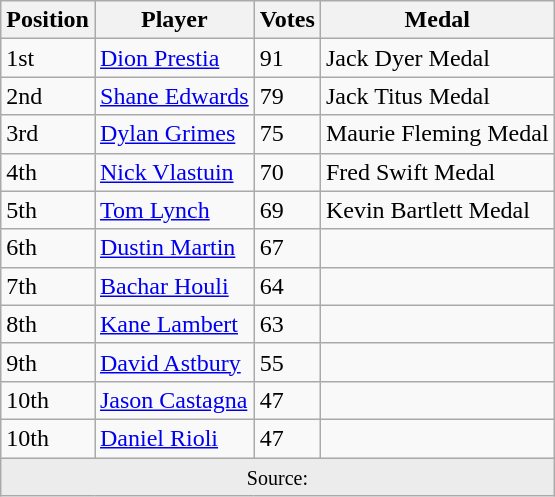<table class="wikitable">
<tr>
<th>Position</th>
<th>Player</th>
<th>Votes</th>
<th>Medal</th>
</tr>
<tr>
<td>1st</td>
<td><a href='#'>Dion Prestia</a></td>
<td>91</td>
<td>Jack Dyer Medal</td>
</tr>
<tr>
<td>2nd</td>
<td><a href='#'>Shane Edwards</a></td>
<td>79</td>
<td>Jack Titus Medal</td>
</tr>
<tr>
<td>3rd</td>
<td><a href='#'>Dylan Grimes</a></td>
<td>75</td>
<td>Maurie Fleming Medal</td>
</tr>
<tr>
<td>4th</td>
<td><a href='#'>Nick Vlastuin</a></td>
<td>70</td>
<td>Fred Swift Medal</td>
</tr>
<tr>
<td>5th</td>
<td><a href='#'>Tom Lynch</a></td>
<td>69</td>
<td>Kevin Bartlett Medal</td>
</tr>
<tr>
<td>6th</td>
<td><a href='#'>Dustin Martin</a></td>
<td>67</td>
<td></td>
</tr>
<tr>
<td>7th</td>
<td><a href='#'>Bachar Houli</a></td>
<td>64</td>
<td></td>
</tr>
<tr>
<td>8th</td>
<td><a href='#'>Kane Lambert</a></td>
<td>63</td>
<td></td>
</tr>
<tr>
<td>9th</td>
<td><a href='#'>David Astbury</a></td>
<td>55</td>
<td></td>
</tr>
<tr>
<td>10th</td>
<td><a href='#'>Jason Castagna</a></td>
<td>47</td>
<td></td>
</tr>
<tr>
<td>10th</td>
<td><a href='#'>Daniel Rioli</a></td>
<td>47</td>
<td></td>
</tr>
<tr>
<td colspan="4" style="text-align: center; background: #ececec;"><small>Source:</small></td>
</tr>
</table>
